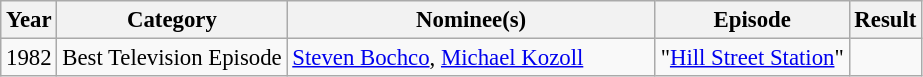<table class="wikitable" style="font-size: 95%">
<tr>
<th>Year</th>
<th>Category</th>
<th style="width:40%;">Nominee(s)</th>
<th>Episode</th>
<th>Result</th>
</tr>
<tr>
<td>1982</td>
<td>Best Television Episode</td>
<td><a href='#'>Steven Bochco</a>, <a href='#'>Michael Kozoll</a></td>
<td>"<a href='#'>Hill Street Station</a>"</td>
<td></td>
</tr>
</table>
